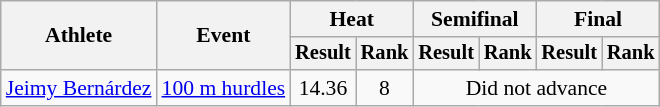<table class="wikitable" style="font-size:90%">
<tr>
<th rowspan="2">Athlete</th>
<th rowspan="2">Event</th>
<th colspan="2">Heat</th>
<th colspan="2">Semifinal</th>
<th colspan="2">Final</th>
</tr>
<tr style="font-size:95%">
<th>Result</th>
<th>Rank</th>
<th>Result</th>
<th>Rank</th>
<th>Result</th>
<th>Rank</th>
</tr>
<tr align=center>
<td align=left><a href='#'>Jeimy Bernárdez</a></td>
<td align=left><a href='#'>100 m hurdles</a></td>
<td>14.36</td>
<td>8</td>
<td colspan=4>Did not advance</td>
</tr>
</table>
